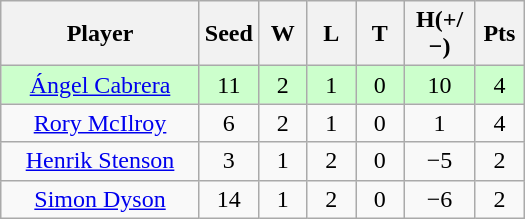<table class="wikitable" style="text-align: center;">
<tr>
<th width=125>Player</th>
<th width=25>Seed</th>
<th width=25>W</th>
<th width=25>L</th>
<th width=25>T</th>
<th width=40>H(+/−)</th>
<th width=25>Pts</th>
</tr>
<tr style="background:#ccffcc;">
<td><a href='#'>Ángel Cabrera</a></td>
<td>11</td>
<td>2</td>
<td>1</td>
<td>0</td>
<td>10</td>
<td>4</td>
</tr>
<tr>
<td><a href='#'>Rory McIlroy</a></td>
<td>6</td>
<td>2</td>
<td>1</td>
<td>0</td>
<td>1</td>
<td>4</td>
</tr>
<tr>
<td><a href='#'>Henrik Stenson</a></td>
<td>3</td>
<td>1</td>
<td>2</td>
<td>0</td>
<td>−5</td>
<td>2</td>
</tr>
<tr>
<td><a href='#'>Simon Dyson</a></td>
<td>14</td>
<td>1</td>
<td>2</td>
<td>0</td>
<td>−6</td>
<td>2</td>
</tr>
</table>
